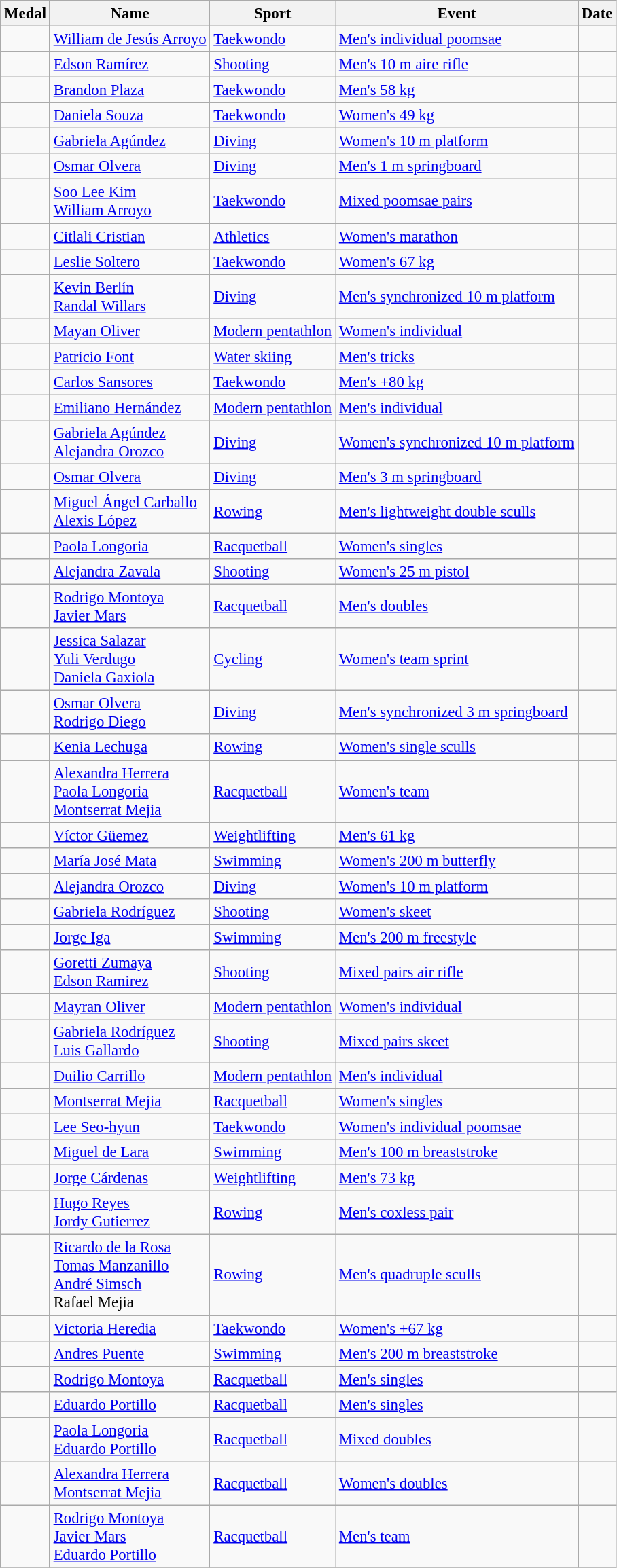<table class="wikitable sortable" style="font-size:95%">
<tr>
<th>Medal</th>
<th>Name</th>
<th>Sport</th>
<th>Event</th>
<th>Date</th>
</tr>
<tr>
<td></td>
<td><a href='#'>William de Jesús Arroyo</a></td>
<td><a href='#'>Taekwondo</a></td>
<td><a href='#'>Men's individual poomsae</a></td>
<td></td>
</tr>
<tr>
<td></td>
<td><a href='#'>Edson Ramírez</a></td>
<td><a href='#'>Shooting</a></td>
<td><a href='#'>Men's 10 m aire rifle</a></td>
<td></td>
</tr>
<tr>
<td></td>
<td><a href='#'>Brandon Plaza</a></td>
<td><a href='#'>Taekwondo</a></td>
<td><a href='#'>Men's 58 kg</a></td>
<td></td>
</tr>
<tr>
<td></td>
<td><a href='#'>Daniela Souza</a></td>
<td><a href='#'>Taekwondo</a></td>
<td><a href='#'>Women's 49 kg</a></td>
<td></td>
</tr>
<tr>
<td></td>
<td><a href='#'>Gabriela Agúndez</a></td>
<td><a href='#'>Diving</a></td>
<td><a href='#'>Women's 10 m platform</a></td>
<td></td>
</tr>
<tr>
<td></td>
<td><a href='#'>Osmar Olvera</a></td>
<td><a href='#'>Diving</a></td>
<td><a href='#'>Men's 1 m springboard</a></td>
<td></td>
</tr>
<tr>
<td></td>
<td><a href='#'>Soo Lee Kim</a> <br> <a href='#'>William Arroyo</a></td>
<td><a href='#'>Taekwondo</a></td>
<td><a href='#'>Mixed poomsae pairs</a></td>
<td></td>
</tr>
<tr>
<td></td>
<td><a href='#'>Citlali Cristian</a></td>
<td><a href='#'>Athletics</a></td>
<td><a href='#'>Women's marathon</a></td>
<td></td>
</tr>
<tr>
<td></td>
<td><a href='#'>Leslie Soltero</a></td>
<td><a href='#'>Taekwondo</a></td>
<td><a href='#'>Women's 67 kg</a></td>
<td></td>
</tr>
<tr>
<td></td>
<td><a href='#'>Kevin Berlín</a> <br> <a href='#'>Randal Willars</a></td>
<td><a href='#'>Diving</a></td>
<td><a href='#'>Men's synchronized 10 m platform</a></td>
<td></td>
</tr>
<tr>
<td></td>
<td><a href='#'>Mayan Oliver</a></td>
<td><a href='#'>Modern pentathlon</a></td>
<td><a href='#'>Women's individual</a></td>
<td></td>
</tr>
<tr>
<td></td>
<td><a href='#'>Patricio Font</a></td>
<td><a href='#'>Water skiing</a></td>
<td><a href='#'>Men's tricks</a></td>
<td></td>
</tr>
<tr>
<td></td>
<td><a href='#'>Carlos Sansores</a></td>
<td><a href='#'>Taekwondo</a></td>
<td><a href='#'>Men's +80 kg</a></td>
<td></td>
</tr>
<tr>
<td></td>
<td><a href='#'>Emiliano Hernández</a></td>
<td><a href='#'>Modern pentathlon</a></td>
<td><a href='#'>Men's individual</a></td>
<td></td>
</tr>
<tr>
<td></td>
<td><a href='#'>Gabriela Agúndez</a> <br> <a href='#'>Alejandra Orozco</a></td>
<td><a href='#'>Diving</a></td>
<td><a href='#'>Women's synchronized 10 m platform</a></td>
<td></td>
</tr>
<tr>
<td></td>
<td><a href='#'>Osmar Olvera</a></td>
<td><a href='#'>Diving</a></td>
<td><a href='#'>Men's 3 m springboard</a></td>
<td></td>
</tr>
<tr>
<td></td>
<td><a href='#'>Miguel Ángel Carballo</a> <br> <a href='#'>Alexis López</a></td>
<td><a href='#'>Rowing</a></td>
<td><a href='#'>Men's lightweight double sculls</a></td>
<td></td>
</tr>
<tr>
<td></td>
<td><a href='#'>Paola Longoria</a></td>
<td><a href='#'>Racquetball</a></td>
<td><a href='#'>Women's singles</a></td>
<td></td>
</tr>
<tr>
<td></td>
<td><a href='#'>Alejandra Zavala</a></td>
<td><a href='#'>Shooting</a></td>
<td><a href='#'>Women's 25 m pistol</a></td>
<td></td>
</tr>
<tr>
<td></td>
<td><a href='#'>Rodrigo Montoya</a> <br> <a href='#'>Javier Mars</a></td>
<td><a href='#'>Racquetball</a></td>
<td><a href='#'>Men's doubles</a></td>
<td></td>
</tr>
<tr>
<td></td>
<td><a href='#'>Jessica Salazar</a> <br> <a href='#'>Yuli Verdugo</a> <br> <a href='#'>Daniela Gaxiola</a></td>
<td><a href='#'>Cycling</a></td>
<td><a href='#'>Women's team sprint</a></td>
<td></td>
</tr>
<tr>
<td></td>
<td><a href='#'>Osmar Olvera</a> <br> <a href='#'>Rodrigo Diego</a></td>
<td><a href='#'>Diving</a></td>
<td><a href='#'>Men's synchronized 3 m springboard</a></td>
<td></td>
</tr>
<tr>
<td></td>
<td><a href='#'>Kenia Lechuga</a></td>
<td><a href='#'>Rowing</a></td>
<td><a href='#'>Women's single sculls</a></td>
<td></td>
</tr>
<tr>
<td></td>
<td><a href='#'>Alexandra Herrera</a><br><a href='#'>Paola Longoria</a><br><a href='#'>Montserrat Mejia</a></td>
<td><a href='#'>Racquetball</a></td>
<td><a href='#'>Women's team</a></td>
<td></td>
</tr>
<tr>
<td></td>
<td><a href='#'>Víctor Güemez</a></td>
<td><a href='#'>Weightlifting</a></td>
<td><a href='#'>Men's 61 kg</a></td>
<td></td>
</tr>
<tr>
<td></td>
<td><a href='#'>María José Mata</a></td>
<td><a href='#'>Swimming</a></td>
<td><a href='#'>Women's 200 m butterfly</a></td>
<td></td>
</tr>
<tr>
<td></td>
<td><a href='#'>Alejandra Orozco</a></td>
<td><a href='#'>Diving</a></td>
<td><a href='#'>Women's 10 m platform</a></td>
<td></td>
</tr>
<tr>
<td></td>
<td><a href='#'>Gabriela Rodríguez</a></td>
<td><a href='#'>Shooting</a></td>
<td><a href='#'>Women's skeet</a></td>
<td></td>
</tr>
<tr>
<td></td>
<td><a href='#'>Jorge Iga</a></td>
<td><a href='#'>Swimming</a></td>
<td><a href='#'>Men's 200 m freestyle</a></td>
<td></td>
</tr>
<tr>
<td></td>
<td><a href='#'>Goretti Zumaya</a><br><a href='#'>Edson Ramirez</a></td>
<td><a href='#'>Shooting</a></td>
<td><a href='#'>Mixed pairs air rifle</a></td>
<td></td>
</tr>
<tr>
<td></td>
<td><a href='#'>Mayran Oliver</a></td>
<td><a href='#'>Modern pentathlon</a></td>
<td><a href='#'>Women's individual</a></td>
<td></td>
</tr>
<tr>
<td></td>
<td><a href='#'>Gabriela Rodríguez</a><br><a href='#'>Luis Gallardo</a></td>
<td><a href='#'>Shooting</a></td>
<td><a href='#'>Mixed pairs skeet</a></td>
<td></td>
</tr>
<tr>
<td></td>
<td><a href='#'>Duilio Carrillo</a></td>
<td><a href='#'>Modern pentathlon</a></td>
<td><a href='#'>Men's individual</a></td>
<td></td>
</tr>
<tr>
<td></td>
<td><a href='#'>Montserrat Mejia</a></td>
<td><a href='#'>Racquetball</a></td>
<td><a href='#'>Women's singles</a></td>
<td></td>
</tr>
<tr>
<td></td>
<td><a href='#'>Lee Seo-hyun</a></td>
<td><a href='#'>Taekwondo</a></td>
<td><a href='#'>Women's individual poomsae</a></td>
<td></td>
</tr>
<tr>
<td></td>
<td><a href='#'>Miguel de Lara</a></td>
<td><a href='#'>Swimming</a></td>
<td><a href='#'>Men's 100 m breaststroke</a></td>
<td></td>
</tr>
<tr>
<td></td>
<td><a href='#'>Jorge Cárdenas</a></td>
<td><a href='#'>Weightlifting</a></td>
<td><a href='#'>Men's 73 kg</a></td>
<td></td>
</tr>
<tr>
<td></td>
<td><a href='#'>Hugo Reyes</a><br><a href='#'>Jordy Gutierrez</a></td>
<td><a href='#'>Rowing</a></td>
<td><a href='#'>Men's coxless pair</a></td>
<td></td>
</tr>
<tr>
<td></td>
<td><a href='#'>Ricardo de la Rosa</a><br><a href='#'>Tomas Manzanillo</a><br><a href='#'>André Simsch</a><br>Rafael Mejia</td>
<td><a href='#'>Rowing</a></td>
<td><a href='#'>Men's quadruple sculls</a></td>
<td></td>
</tr>
<tr>
<td></td>
<td><a href='#'>Victoria Heredia</a></td>
<td><a href='#'>Taekwondo</a></td>
<td><a href='#'>Women's +67 kg</a></td>
<td></td>
</tr>
<tr>
<td></td>
<td><a href='#'>Andres Puente</a></td>
<td><a href='#'>Swimming</a></td>
<td><a href='#'>Men's 200 m breaststroke</a></td>
<td></td>
</tr>
<tr>
<td></td>
<td><a href='#'>Rodrigo Montoya</a></td>
<td><a href='#'>Racquetball</a></td>
<td><a href='#'>Men's singles</a></td>
<td></td>
</tr>
<tr>
<td></td>
<td><a href='#'>Eduardo Portillo</a></td>
<td><a href='#'>Racquetball</a></td>
<td><a href='#'>Men's singles</a></td>
<td></td>
</tr>
<tr>
<td></td>
<td><a href='#'>Paola Longoria</a><br> <a href='#'>Eduardo Portillo</a></td>
<td><a href='#'>Racquetball</a></td>
<td><a href='#'>Mixed doubles</a></td>
<td></td>
</tr>
<tr>
<td></td>
<td><a href='#'>Alexandra Herrera</a> <br> <a href='#'>Montserrat Mejia</a></td>
<td><a href='#'>Racquetball</a></td>
<td><a href='#'>Women's doubles</a></td>
<td></td>
</tr>
<tr>
<td></td>
<td><a href='#'>Rodrigo Montoya</a> <br> <a href='#'>Javier Mars</a> <br><a href='#'>Eduardo Portillo</a></td>
<td><a href='#'>Racquetball</a></td>
<td><a href='#'>Men's team</a></td>
<td></td>
</tr>
<tr>
</tr>
</table>
